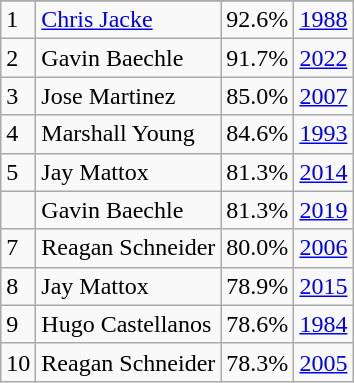<table class="wikitable">
<tr>
</tr>
<tr>
<td>1</td>
<td><a href='#'>Chris Jacke</a></td>
<td><abbr>92.6%</abbr></td>
<td><a href='#'>1988</a></td>
</tr>
<tr>
<td>2</td>
<td>Gavin Baechle</td>
<td><abbr>91.7%</abbr></td>
<td><a href='#'>2022</a></td>
</tr>
<tr>
<td>3</td>
<td>Jose Martinez</td>
<td><abbr>85.0%</abbr></td>
<td><a href='#'>2007</a></td>
</tr>
<tr>
<td>4</td>
<td>Marshall Young</td>
<td><abbr>84.6%</abbr></td>
<td><a href='#'>1993</a></td>
</tr>
<tr>
<td>5</td>
<td>Jay Mattox</td>
<td><abbr>81.3%</abbr></td>
<td><a href='#'>2014</a></td>
</tr>
<tr>
<td></td>
<td>Gavin Baechle</td>
<td><abbr>81.3%</abbr></td>
<td><a href='#'>2019</a></td>
</tr>
<tr>
<td>7</td>
<td>Reagan Schneider</td>
<td><abbr>80.0%</abbr></td>
<td><a href='#'>2006</a></td>
</tr>
<tr>
<td>8</td>
<td>Jay Mattox</td>
<td><abbr>78.9%</abbr></td>
<td><a href='#'>2015</a></td>
</tr>
<tr>
<td>9</td>
<td>Hugo Castellanos</td>
<td><abbr>78.6%</abbr></td>
<td><a href='#'>1984</a></td>
</tr>
<tr>
<td>10</td>
<td>Reagan Schneider</td>
<td><abbr>78.3%</abbr></td>
<td><a href='#'>2005</a></td>
</tr>
</table>
